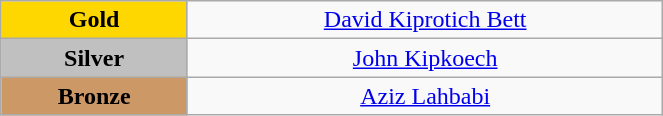<table class="wikitable" style="text-align:center;" width="35%">
<tr>
<td bgcolor="gold"><strong>Gold</strong></td>
<td><a href='#'>David Kiprotich Bett</a><br>  <small><em></em></small></td>
</tr>
<tr>
<td bgcolor="silver"><strong>Silver</strong></td>
<td><a href='#'>John Kipkoech</a><br>  <small><em></em></small></td>
</tr>
<tr>
<td bgcolor="CC9966"><strong>Bronze</strong></td>
<td><a href='#'>Aziz Lahbabi</a><br>  <small><em></em></small></td>
</tr>
</table>
